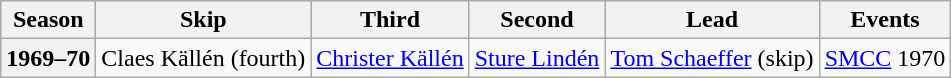<table class="wikitable">
<tr>
<th scope="col">Season</th>
<th scope="col">Skip</th>
<th scope="col">Third</th>
<th scope="col">Second</th>
<th scope="col">Lead</th>
<th scope="col">Events</th>
</tr>
<tr>
<th scope="row">1969–70</th>
<td>Claes Källén (fourth)</td>
<td><a href='#'>Christer Källén</a></td>
<td><a href='#'>Sture Lindén</a></td>
<td><a href='#'>Tom Schaeffer</a> (skip)</td>
<td><a href='#'>SMCC</a> 1970 <br> </td>
</tr>
</table>
